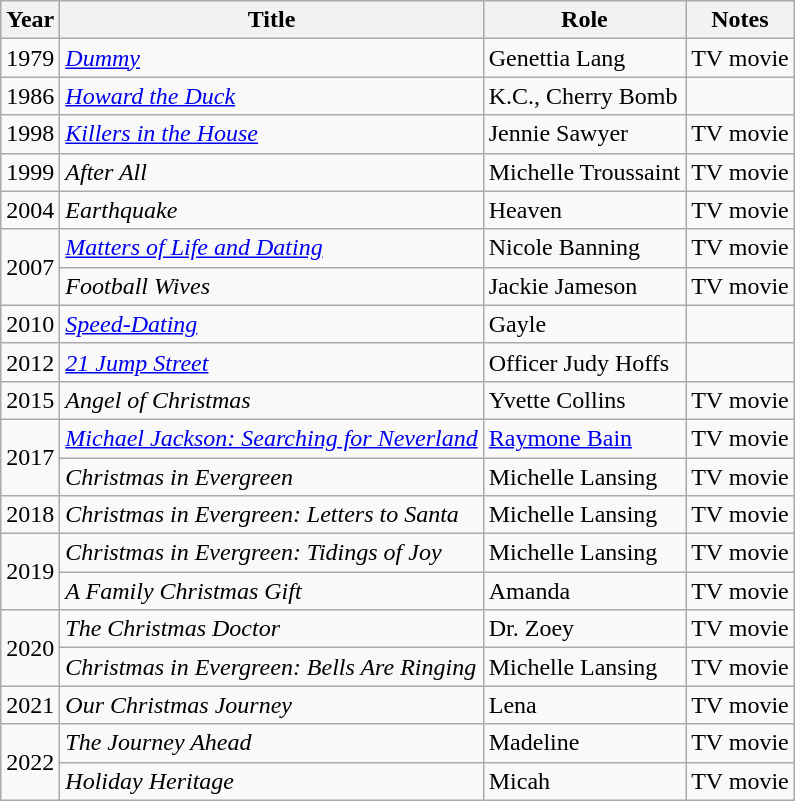<table class="wikitable sortable">
<tr>
<th>Year</th>
<th>Title</th>
<th>Role</th>
<th>Notes</th>
</tr>
<tr>
<td>1979</td>
<td><em><a href='#'>Dummy</a></em></td>
<td>Genettia Lang</td>
<td>TV movie</td>
</tr>
<tr>
<td>1986</td>
<td><em><a href='#'>Howard the Duck</a></em></td>
<td>K.C., Cherry Bomb</td>
<td></td>
</tr>
<tr>
<td>1998</td>
<td><em><a href='#'>Killers in the House</a></em></td>
<td>Jennie Sawyer</td>
<td>TV movie</td>
</tr>
<tr>
<td>1999</td>
<td><em>After All</em></td>
<td>Michelle Troussaint</td>
<td>TV movie</td>
</tr>
<tr>
<td>2004</td>
<td><em>Earthquake</em></td>
<td>Heaven</td>
<td>TV movie</td>
</tr>
<tr>
<td rowspan=2>2007</td>
<td><em><a href='#'>Matters of Life and Dating</a></em></td>
<td>Nicole Banning</td>
<td>TV movie</td>
</tr>
<tr>
<td><em>Football Wives</em></td>
<td>Jackie Jameson</td>
<td>TV movie</td>
</tr>
<tr>
<td>2010</td>
<td><em><a href='#'>Speed-Dating</a></em></td>
<td>Gayle</td>
<td></td>
</tr>
<tr>
<td>2012</td>
<td><em><a href='#'>21 Jump Street</a></em></td>
<td>Officer Judy Hoffs</td>
<td></td>
</tr>
<tr>
<td>2015</td>
<td><em>Angel of Christmas</em></td>
<td>Yvette Collins</td>
<td>TV movie</td>
</tr>
<tr>
<td rowspan=2>2017</td>
<td><em><a href='#'>Michael Jackson: Searching for Neverland</a></em></td>
<td><a href='#'>Raymone Bain</a></td>
<td>TV movie</td>
</tr>
<tr>
<td><em>Christmas in Evergreen</em></td>
<td>Michelle Lansing</td>
<td>TV movie</td>
</tr>
<tr>
<td>2018</td>
<td><em>Christmas in Evergreen: Letters to Santa</em></td>
<td>Michelle Lansing</td>
<td>TV movie</td>
</tr>
<tr>
<td rowspan=2>2019</td>
<td><em>Christmas in Evergreen: Tidings of Joy</em></td>
<td>Michelle Lansing</td>
<td>TV movie</td>
</tr>
<tr>
<td><em>A Family Christmas Gift</em></td>
<td>Amanda</td>
<td>TV movie</td>
</tr>
<tr>
<td rowspan=2>2020</td>
<td><em>The Christmas Doctor</em></td>
<td>Dr. Zoey</td>
<td>TV movie</td>
</tr>
<tr>
<td><em>Christmas in Evergreen: Bells Are Ringing</em></td>
<td>Michelle Lansing</td>
<td>TV movie</td>
</tr>
<tr>
<td>2021</td>
<td><em>Our Christmas Journey</em></td>
<td>Lena</td>
<td>TV movie</td>
</tr>
<tr>
<td rowspan=2>2022</td>
<td><em>The Journey Ahead</em></td>
<td>Madeline</td>
<td>TV movie</td>
</tr>
<tr>
<td><em>Holiday Heritage</em></td>
<td>Micah</td>
<td>TV movie</td>
</tr>
</table>
